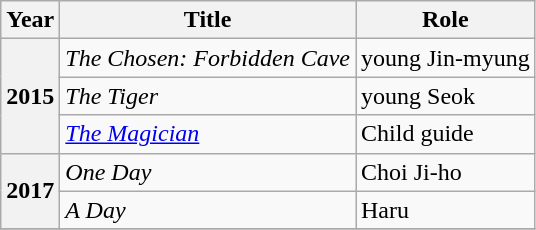<table class="wikitable sortable plainrowheaders">
<tr>
<th>Year</th>
<th>Title</th>
<th>Role</th>
</tr>
<tr>
<th scope="row" rowspan="3">2015</th>
<td><em>The Chosen: Forbidden Cave</em></td>
<td>young Jin-myung</td>
</tr>
<tr>
<td><em>The Tiger</em></td>
<td>young Seok</td>
</tr>
<tr>
<td><em><a href='#'>The Magician</a></em></td>
<td>Child guide</td>
</tr>
<tr>
<th scope="row" rowspan="2">2017</th>
<td><em>One Day</em></td>
<td>Choi Ji-ho</td>
</tr>
<tr>
<td><em>A Day</em></td>
<td>Haru</td>
</tr>
<tr>
</tr>
</table>
